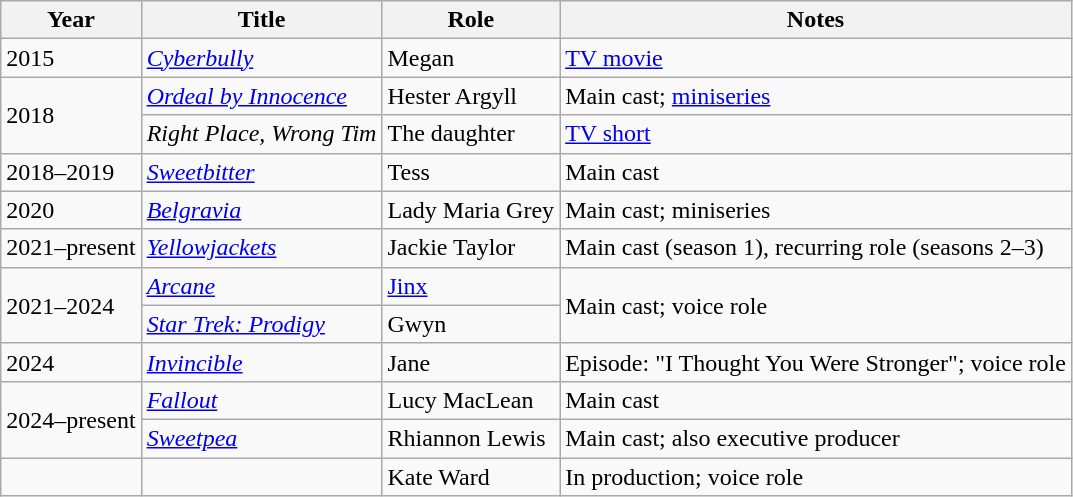<table class = "wikitable sortable">
<tr>
<th>Year</th>
<th>Title</th>
<th>Role</th>
<th class = "unsortable">Notes</th>
</tr>
<tr>
<td>2015</td>
<td><em><a href='#'>Cyberbully</a></em></td>
<td>Megan</td>
<td><a href='#'>TV movie</a></td>
</tr>
<tr>
<td rowspan="2">2018</td>
<td><em><a href='#'>Ordeal by Innocence</a></em></td>
<td>Hester Argyll</td>
<td>Main cast; <a href='#'>miniseries</a></td>
</tr>
<tr>
<td><em>Right Place, Wrong Tim</em></td>
<td>The daughter</td>
<td><a href='#'>TV short</a></td>
</tr>
<tr>
<td>2018–2019</td>
<td><em><a href='#'>Sweetbitter</a></em></td>
<td>Tess</td>
<td>Main cast</td>
</tr>
<tr>
<td>2020</td>
<td><em><a href='#'>Belgravia</a></em></td>
<td>Lady Maria Grey</td>
<td>Main cast; miniseries</td>
</tr>
<tr>
<td>2021–present</td>
<td><em><a href='#'>Yellowjackets</a></em></td>
<td>Jackie Taylor</td>
<td>Main cast (season 1), recurring role (seasons 2–3)</td>
</tr>
<tr>
<td rowspan="2">2021–2024</td>
<td><em><a href='#'>Arcane</a></em></td>
<td><a href='#'>Jinx</a></td>
<td rowspan="2">Main cast; voice role</td>
</tr>
<tr>
<td><em><a href='#'>Star Trek: Prodigy</a></em></td>
<td>Gwyn</td>
</tr>
<tr>
<td>2024</td>
<td><em><a href='#'>Invincible</a></em></td>
<td>Jane</td>
<td>Episode: "I Thought You Were Stronger"; voice role</td>
</tr>
<tr>
<td rowspan="2">2024–present</td>
<td><em><a href='#'>Fallout</a></em></td>
<td>Lucy MacLean</td>
<td>Main cast</td>
</tr>
<tr>
<td><em><a href='#'>Sweetpea</a></em></td>
<td>Rhiannon Lewis</td>
<td>Main cast; also executive producer</td>
</tr>
<tr>
<td></td>
<td></td>
<td>Kate Ward</td>
<td>In production; voice role</td>
</tr>
</table>
